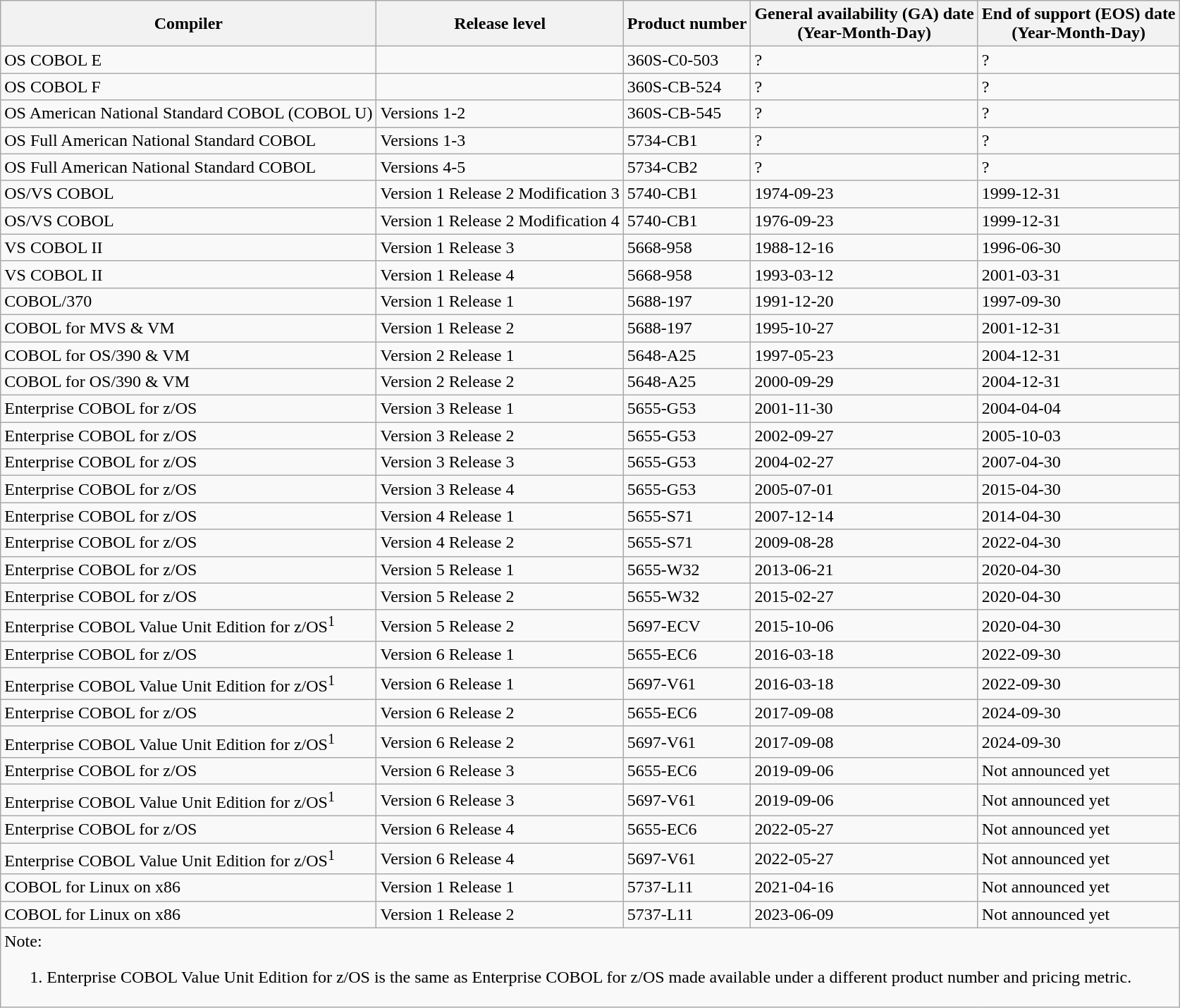<table class="wikitable">
<tr>
<th>Compiler</th>
<th>Release level</th>
<th>Product number</th>
<th>General availability (GA) date<br>(Year-Month-Day)</th>
<th>End of support (EOS) date<br>(Year-Month-Day)</th>
</tr>
<tr>
<td>OS COBOL E</td>
<td></td>
<td>360S-C0-503</td>
<td>?</td>
<td>?</td>
</tr>
<tr>
<td>OS COBOL F</td>
<td></td>
<td>360S-CB-524</td>
<td>?</td>
<td>?</td>
</tr>
<tr>
<td>OS American National Standard COBOL (COBOL U)</td>
<td>Versions 1-2</td>
<td>360S-CB-545</td>
<td>?</td>
<td>?</td>
</tr>
<tr>
<td>OS Full American National Standard COBOL</td>
<td>Versions 1-3</td>
<td>5734-CB1</td>
<td>?</td>
<td>?</td>
</tr>
<tr>
<td>OS Full American National Standard COBOL</td>
<td>Versions 4-5</td>
<td>5734-CB2</td>
<td>?</td>
<td>?</td>
</tr>
<tr>
<td>OS/VS COBOL</td>
<td>Version 1 Release 2 Modification 3</td>
<td>5740-CB1</td>
<td>1974-09-23</td>
<td>1999-12-31</td>
</tr>
<tr>
<td>OS/VS COBOL</td>
<td>Version 1 Release 2 Modification 4</td>
<td>5740-CB1</td>
<td>1976-09-23</td>
<td>1999-12-31</td>
</tr>
<tr>
<td>VS COBOL II</td>
<td>Version 1 Release 3</td>
<td>5668-958</td>
<td>1988-12-16</td>
<td>1996-06-30</td>
</tr>
<tr>
<td>VS COBOL II</td>
<td>Version 1 Release 4</td>
<td>5668-958</td>
<td>1993-03-12</td>
<td>2001-03-31</td>
</tr>
<tr>
<td>COBOL/370</td>
<td>Version 1 Release 1</td>
<td>5688-197</td>
<td>1991-12-20</td>
<td>1997-09-30</td>
</tr>
<tr>
<td>COBOL for MVS & VM</td>
<td>Version 1 Release 2</td>
<td>5688-197</td>
<td>1995-10-27</td>
<td>2001-12-31</td>
</tr>
<tr>
<td>COBOL for OS/390 & VM</td>
<td>Version 2 Release 1</td>
<td>5648-A25</td>
<td>1997-05-23</td>
<td>2004-12-31</td>
</tr>
<tr>
<td>COBOL for OS/390 & VM</td>
<td>Version 2 Release 2</td>
<td>5648-A25</td>
<td>2000-09-29</td>
<td>2004-12-31</td>
</tr>
<tr>
<td>Enterprise COBOL for z/OS</td>
<td>Version 3 Release 1</td>
<td>5655-G53</td>
<td>2001-11-30</td>
<td>2004-04-04</td>
</tr>
<tr>
<td>Enterprise COBOL for z/OS</td>
<td>Version 3 Release 2</td>
<td>5655-G53</td>
<td>2002-09-27</td>
<td>2005-10-03</td>
</tr>
<tr>
<td>Enterprise COBOL for z/OS</td>
<td>Version 3 Release 3</td>
<td>5655-G53</td>
<td>2004-02-27</td>
<td>2007-04-30</td>
</tr>
<tr>
<td>Enterprise COBOL for z/OS</td>
<td>Version 3 Release 4</td>
<td>5655-G53</td>
<td>2005-07-01</td>
<td>2015-04-30</td>
</tr>
<tr>
<td>Enterprise COBOL for z/OS</td>
<td>Version 4 Release 1</td>
<td>5655-S71</td>
<td>2007-12-14</td>
<td>2014-04-30</td>
</tr>
<tr>
<td>Enterprise COBOL for z/OS</td>
<td>Version 4 Release 2</td>
<td>5655-S71</td>
<td>2009-08-28</td>
<td>2022-04-30</td>
</tr>
<tr>
<td>Enterprise COBOL for z/OS</td>
<td>Version 5 Release 1</td>
<td>5655-W32</td>
<td>2013-06-21</td>
<td>2020-04-30</td>
</tr>
<tr>
<td>Enterprise COBOL for z/OS</td>
<td>Version 5 Release 2</td>
<td>5655-W32</td>
<td>2015-02-27</td>
<td>2020-04-30</td>
</tr>
<tr>
<td>Enterprise COBOL Value Unit Edition for z/OS<sup>1</sup></td>
<td>Version 5 Release 2</td>
<td>5697-ECV</td>
<td>2015-10-06</td>
<td>2020-04-30</td>
</tr>
<tr>
<td>Enterprise COBOL for z/OS</td>
<td>Version 6 Release 1</td>
<td>5655-EC6</td>
<td>2016-03-18</td>
<td>2022-09-30</td>
</tr>
<tr>
<td>Enterprise COBOL Value Unit Edition for z/OS<sup>1</sup></td>
<td>Version 6 Release 1</td>
<td>5697-V61</td>
<td>2016-03-18</td>
<td>2022-09-30</td>
</tr>
<tr>
<td>Enterprise COBOL for z/OS</td>
<td>Version 6 Release 2</td>
<td>5655-EC6</td>
<td>2017-09-08</td>
<td>2024-09-30</td>
</tr>
<tr>
<td>Enterprise COBOL Value Unit Edition for z/OS<sup>1</sup></td>
<td>Version 6 Release 2</td>
<td>5697-V61</td>
<td>2017-09-08</td>
<td>2024-09-30</td>
</tr>
<tr>
<td>Enterprise COBOL for z/OS</td>
<td>Version 6 Release 3</td>
<td>5655-EC6</td>
<td>2019-09-06</td>
<td>Not announced yet</td>
</tr>
<tr>
<td>Enterprise COBOL Value Unit Edition for z/OS<sup>1</sup></td>
<td>Version 6 Release 3</td>
<td>5697-V61</td>
<td>2019-09-06</td>
<td>Not announced yet</td>
</tr>
<tr>
<td>Enterprise COBOL for z/OS</td>
<td>Version 6 Release 4</td>
<td>5655-EC6</td>
<td>2022-05-27</td>
<td>Not announced yet</td>
</tr>
<tr>
<td>Enterprise COBOL Value Unit Edition for z/OS<sup>1</sup></td>
<td>Version 6 Release 4</td>
<td>5697-V61</td>
<td>2022-05-27</td>
<td>Not announced yet</td>
</tr>
<tr>
<td>COBOL for Linux on x86</td>
<td>Version 1 Release 1</td>
<td>5737-L11</td>
<td>2021-04-16</td>
<td>Not announced yet</td>
</tr>
<tr>
<td>COBOL for Linux on x86</td>
<td>Version 1 Release 2</td>
<td>5737-L11</td>
<td>2023-06-09</td>
<td>Not announced yet</td>
</tr>
<tr>
<td colspan="5">Note:<br><ol><li>Enterprise COBOL Value Unit Edition for z/OS is the same as Enterprise COBOL for z/OS made available under a different product number and pricing metric.</li></ol></td>
</tr>
</table>
